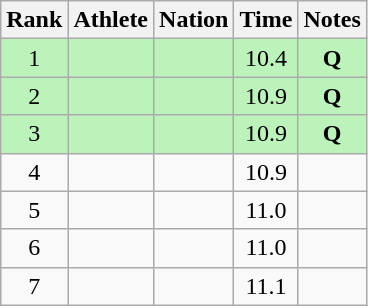<table class="wikitable sortable" style="text-align:center">
<tr>
<th>Rank</th>
<th>Athlete</th>
<th>Nation</th>
<th>Time</th>
<th>Notes</th>
</tr>
<tr bgcolor=#bbf3bb>
<td>1</td>
<td align=left></td>
<td align=left></td>
<td>10.4</td>
<td><strong>Q</strong></td>
</tr>
<tr bgcolor=#bbf3bb>
<td>2</td>
<td align=left></td>
<td align=left></td>
<td>10.9</td>
<td><strong>Q</strong></td>
</tr>
<tr bgcolor=#bbf3bb>
<td>3</td>
<td align=left></td>
<td align=left></td>
<td>10.9</td>
<td><strong>Q</strong></td>
</tr>
<tr>
<td>4</td>
<td align=left></td>
<td align=left></td>
<td>10.9</td>
<td></td>
</tr>
<tr>
<td>5</td>
<td align=left></td>
<td align=left></td>
<td>11.0</td>
<td></td>
</tr>
<tr>
<td>6</td>
<td align=left></td>
<td align=left></td>
<td>11.0</td>
<td></td>
</tr>
<tr>
<td>7</td>
<td align=left></td>
<td align=left></td>
<td>11.1</td>
<td></td>
</tr>
</table>
